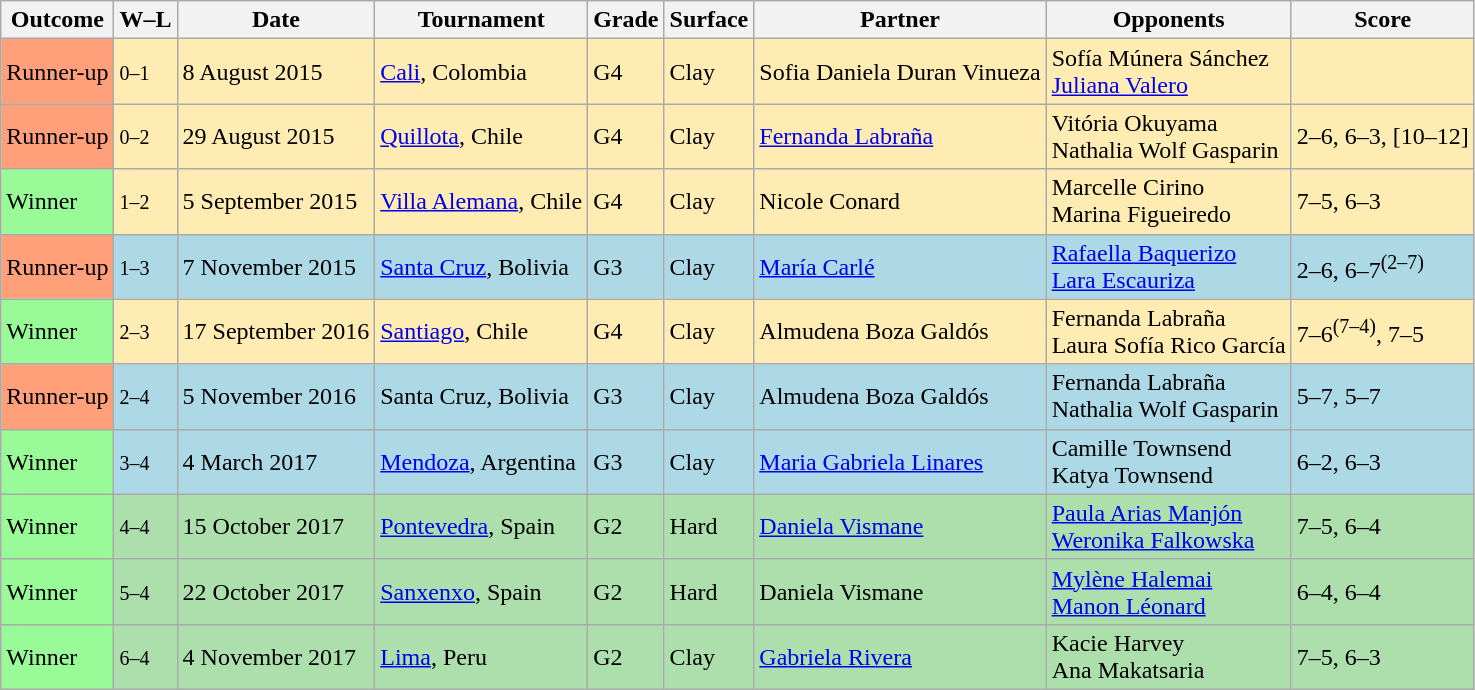<table class="sortable wikitable">
<tr>
<th>Outcome</th>
<th class="unsortable">W–L</th>
<th>Date</th>
<th>Tournament</th>
<th>Grade</th>
<th>Surface</th>
<th>Partner</th>
<th>Opponents</th>
<th>Score</th>
</tr>
<tr bgcolor=#ffecb2>
<td style="background:#ffa07a;">Runner-up</td>
<td><small>0–1</small></td>
<td>8 August 2015</td>
<td><a href='#'>Cali</a>, Colombia</td>
<td>G4</td>
<td>Clay</td>
<td> Sofia Daniela Duran Vinueza</td>
<td> Sofía Múnera Sánchez <br>  <a href='#'>Juliana Valero</a></td>
<td></td>
</tr>
<tr bgcolor=#ffecb2>
<td style="background:#ffa07a;">Runner-up</td>
<td><small>0–2</small></td>
<td>29 August 2015</td>
<td><a href='#'>Quillota</a>, Chile</td>
<td>G4</td>
<td>Clay</td>
<td> <a href='#'>Fernanda Labraña</a></td>
<td> Vitória Okuyama <br>  Nathalia Wolf Gasparin</td>
<td>2–6, 6–3, [10–12]</td>
</tr>
<tr bgcolor=#ffecb2>
<td bgcolor="98FB98">Winner</td>
<td><small>1–2</small></td>
<td>5 September 2015</td>
<td><a href='#'>Villa Alemana</a>, Chile</td>
<td>G4</td>
<td>Clay</td>
<td> Nicole Conard</td>
<td> Marcelle Cirino <br>  Marina Figueiredo</td>
<td>7–5, 6–3</td>
</tr>
<tr bgcolor="lightblue">
<td style="background:#ffa07a;">Runner-up</td>
<td><small>1–3</small></td>
<td>7 November 2015</td>
<td><a href='#'>Santa Cruz</a>, Bolivia</td>
<td>G3</td>
<td>Clay</td>
<td> <a href='#'>María Carlé</a></td>
<td> <a href='#'>Rafaella Baquerizo</a> <br>  <a href='#'>Lara Escauriza</a></td>
<td>2–6, 6–7<sup>(2–7)</sup></td>
</tr>
<tr bgcolor=#ffecb2>
<td bgcolor="98FB98">Winner</td>
<td><small>2–3</small></td>
<td>17 September 2016</td>
<td><a href='#'>Santiago</a>, Chile</td>
<td>G4</td>
<td>Clay</td>
<td> Almudena Boza Galdós</td>
<td> Fernanda Labraña <br>  Laura Sofía Rico García</td>
<td>7–6<sup>(7–4)</sup>, 7–5</td>
</tr>
<tr bgcolor="lightblue">
<td style="background:#ffa07a;">Runner-up</td>
<td><small>2–4</small></td>
<td>5 November 2016</td>
<td>Santa Cruz, Bolivia</td>
<td>G3</td>
<td>Clay</td>
<td> Almudena Boza Galdós</td>
<td> Fernanda Labraña <br>  Nathalia Wolf Gasparin</td>
<td>5–7, 5–7</td>
</tr>
<tr bgcolor="lightblue">
<td bgcolor="98FB98">Winner</td>
<td><small>3–4</small></td>
<td>4 March 2017</td>
<td><a href='#'>Mendoza</a>, Argentina</td>
<td>G3</td>
<td>Clay</td>
<td> <a href='#'>Maria Gabriela Linares</a></td>
<td> Camille Townsend <br>  Katya Townsend</td>
<td>6–2, 6–3</td>
</tr>
<tr bgcolor="#ADDFAD">
<td bgcolor="98FB98">Winner</td>
<td><small>4–4</small></td>
<td>15 October 2017</td>
<td><a href='#'>Pontevedra</a>, Spain</td>
<td>G2</td>
<td>Hard</td>
<td> <a href='#'>Daniela Vismane</a></td>
<td> <a href='#'>Paula Arias Manjón</a> <br>  <a href='#'>Weronika Falkowska</a></td>
<td>7–5, 6–4</td>
</tr>
<tr bgcolor="#ADDFAD">
<td bgcolor="98FB98">Winner</td>
<td><small>5–4</small></td>
<td>22 October 2017</td>
<td><a href='#'>Sanxenxo</a>, Spain</td>
<td>G2</td>
<td>Hard</td>
<td> Daniela Vismane</td>
<td> <a href='#'>Mylène Halemai</a> <br>  <a href='#'>Manon Léonard</a></td>
<td>6–4, 6–4</td>
</tr>
<tr bgcolor="#ADDFAD">
<td bgcolor="98FB98">Winner</td>
<td><small>6–4</small></td>
<td>4 November 2017</td>
<td><a href='#'>Lima</a>, Peru</td>
<td>G2</td>
<td>Clay</td>
<td> <a href='#'>Gabriela Rivera</a></td>
<td> Kacie Harvey <br>  Ana Makatsaria</td>
<td>7–5, 6–3</td>
</tr>
</table>
